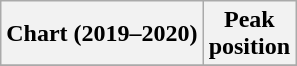<table class="wikitable plainrowheaders" style="text-align:center">
<tr>
<th scope="col">Chart (2019–2020)</th>
<th scope="col">Peak<br>position</th>
</tr>
<tr>
</tr>
</table>
